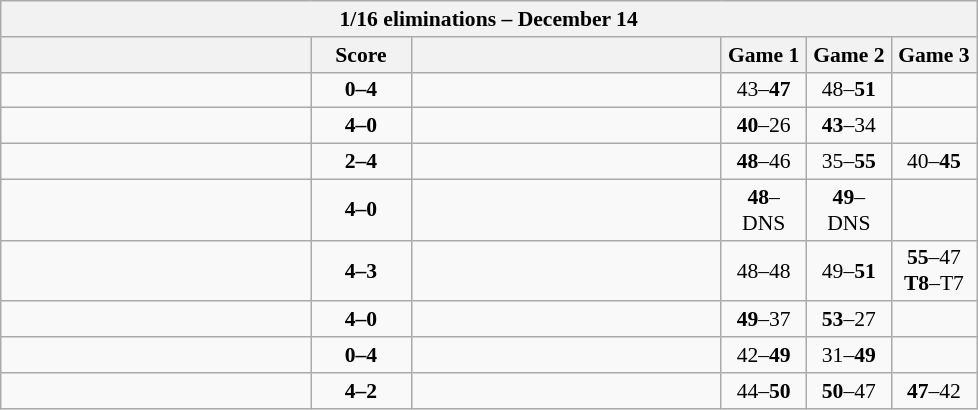<table class="wikitable" style="text-align: center; font-size:90% ">
<tr>
<th colspan=8>1/16 eliminations – December 14</th>
</tr>
<tr>
<th align="right" width="200"></th>
<th width="60">Score</th>
<th align="left" width="200"></th>
<th width="50">Game 1</th>
<th width="50">Game 2</th>
<th width="50">Game 3</th>
</tr>
<tr>
<td align=left></td>
<td align=center><strong>0–4</strong></td>
<td align=left><strong></strong></td>
<td>43–<strong>47</strong></td>
<td>48–<strong>51</strong></td>
<td></td>
</tr>
<tr>
<td align=left><strong></strong></td>
<td align=center><strong>4–0</strong></td>
<td align=left></td>
<td><strong>40</strong>–26</td>
<td><strong>43</strong>–34</td>
<td></td>
</tr>
<tr>
<td align=left></td>
<td align=center><strong>2–4</strong></td>
<td align=left><strong></strong></td>
<td><strong>48</strong>–46</td>
<td>35–<strong>55</strong></td>
<td>40–<strong>45</strong></td>
</tr>
<tr>
<td align=left><strong></strong></td>
<td align=center><strong>4–0</strong></td>
<td align=left></td>
<td><strong>48</strong>–DNS</td>
<td><strong>49</strong>–DNS</td>
<td></td>
</tr>
<tr>
<td align=left><strong></strong></td>
<td align=center><strong>4–3</strong></td>
<td align=left></td>
<td>48–48</td>
<td>49–<strong>51</strong></td>
<td><strong>55</strong>–47<br><strong>T8</strong>–T7</td>
</tr>
<tr>
<td align=left><strong></strong></td>
<td align=center><strong>4–0</strong></td>
<td align=left></td>
<td><strong>49</strong>–37</td>
<td><strong>53</strong>–27</td>
<td></td>
</tr>
<tr>
<td align=left></td>
<td align=center><strong>0–4</strong></td>
<td align=left><strong></strong></td>
<td>42–<strong>49</strong></td>
<td>31–<strong>49</strong></td>
<td></td>
</tr>
<tr>
<td align=left><strong></strong></td>
<td align=center><strong>4–2</strong></td>
<td align=left></td>
<td>44–<strong>50</strong></td>
<td><strong>50</strong>–47</td>
<td><strong>47</strong>–42</td>
</tr>
</table>
